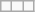<table class="wikitable">
<tr>
<td></td>
<td></td>
<td></td>
</tr>
</table>
